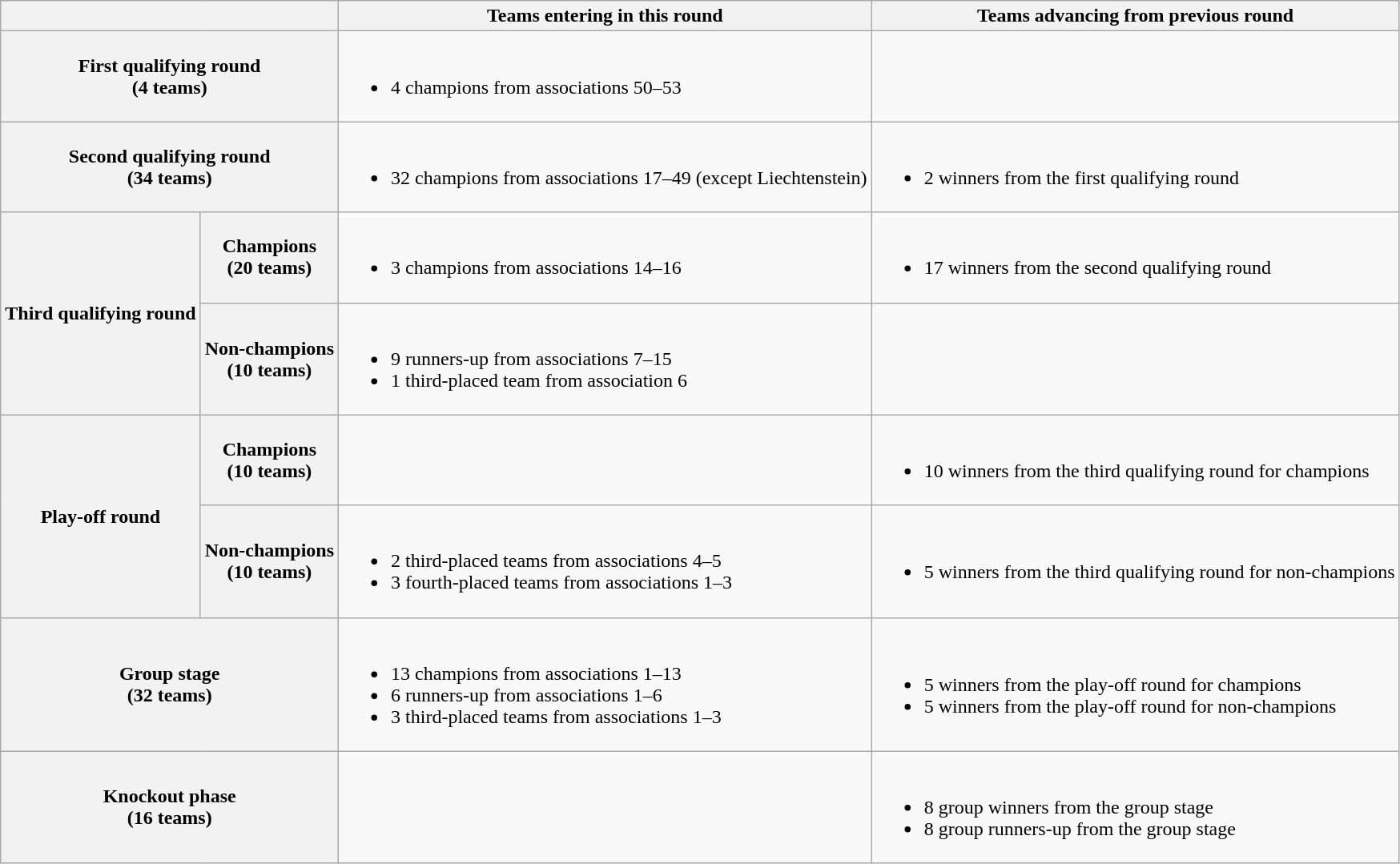<table class="wikitable">
<tr>
<th colspan=2></th>
<th>Teams entering in this round</th>
<th>Teams advancing from previous round</th>
</tr>
<tr>
<th colspan=2>First qualifying round<br>(4 teams)</th>
<td><br><ul><li>4 champions from associations 50–53</li></ul></td>
<td></td>
</tr>
<tr>
<th colspan=2>Second qualifying round<br>(34 teams)</th>
<td><br><ul><li>32 champions from associations 17–49 (except Liechtenstein)</li></ul></td>
<td><br><ul><li>2 winners from the first qualifying round</li></ul></td>
</tr>
<tr>
<th rowspan=2>Third qualifying round</th>
<th>Champions<br>(20 teams)</th>
<td><br><ul><li>3 champions from associations 14–16</li></ul></td>
<td><br><ul><li>17 winners from the second qualifying round</li></ul></td>
</tr>
<tr>
<th>Non-champions<br>(10 teams)</th>
<td><br><ul><li>9 runners-up from associations 7–15</li><li>1 third-placed team from association 6</li></ul></td>
<td></td>
</tr>
<tr>
<th rowspan=2>Play-off round</th>
<th>Champions<br>(10 teams)</th>
<td></td>
<td><br><ul><li>10 winners from the third qualifying round for champions</li></ul></td>
</tr>
<tr>
<th>Non-champions<br>(10 teams)</th>
<td><br><ul><li>2 third-placed teams from associations 4–5</li><li>3 fourth-placed teams from associations 1–3</li></ul></td>
<td><br><ul><li>5 winners from the third qualifying round for non-champions</li></ul></td>
</tr>
<tr>
<th colspan=2>Group stage<br>(32 teams)</th>
<td><br><ul><li>13 champions from associations 1–13</li><li>6 runners-up from associations 1–6</li><li>3 third-placed teams from associations 1–3</li></ul></td>
<td><br><ul><li>5 winners from the play-off round for champions</li><li>5 winners from the play-off round for non-champions</li></ul></td>
</tr>
<tr>
<th colspan=2>Knockout phase<br>(16 teams)</th>
<td></td>
<td><br><ul><li>8 group winners from the group stage</li><li>8 group runners-up from the group stage</li></ul></td>
</tr>
</table>
